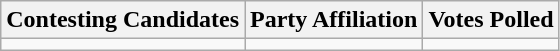<table class="wikitable sortable">
<tr>
<th>Contesting Candidates</th>
<th>Party Affiliation</th>
<th>Votes Polled</th>
</tr>
<tr>
<td></td>
<td></td>
<td></td>
</tr>
</table>
